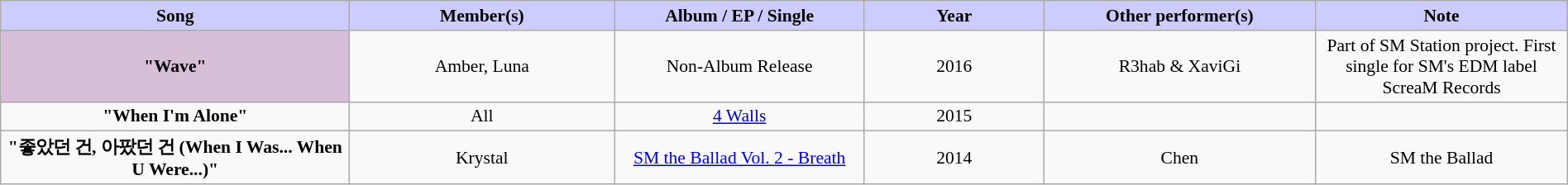<table class="wikitable" style="margin:0.5em auto; clear:both; font-size:.9em; text-align:center; width:100%">
<tr>
<th width="500" style="background: #CCCCFF;">Song</th>
<th width="350" style="background: #CCCCFF;">Member(s)</th>
<th width="350" style="background: #CCCCFF;">Album / EP / Single</th>
<th width="250" style="background: #CCCCFF;">Year</th>
<th width="350" style="background: #CCCCFF;">Other performer(s)</th>
<th width="350" style="background: #CCCCFF;">Note</th>
</tr>
<tr>
<td style="background-color:#D8BFD8"><strong>"Wave"</strong></td>
<td>Amber, Luna</td>
<td>Non-Album Release</td>
<td>2016</td>
<td>R3hab & XaviGi</td>
<td>Part of SM Station project. First single for SM's EDM label ScreaM Records</td>
</tr>
<tr>
<td><strong>"When I'm Alone"</strong></td>
<td>All</td>
<td><a href='#'>4 Walls</a></td>
<td>2015</td>
<td></td>
<td></td>
</tr>
<tr>
<td><strong>"좋았던 건, 아팠던 건 (When I Was... When U Were...)"</strong></td>
<td>Krystal</td>
<td><a href='#'>SM the Ballad Vol. 2 - Breath</a></td>
<td>2014</td>
<td>Chen</td>
<td>SM the Ballad</td>
</tr>
</table>
